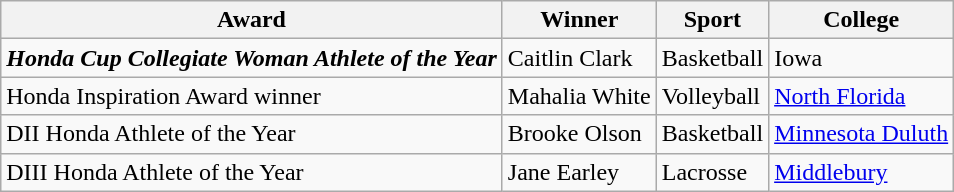<table class="wikitable">
<tr>
<th>Award</th>
<th>Winner</th>
<th>Sport</th>
<th>College</th>
</tr>
<tr>
<td><strong><em>Honda Cup<strong> Collegiate Woman Athlete of the Year<em></td>
<td>Caitlin Clark</td>
<td>Basketball</td>
<td>Iowa</td>
</tr>
<tr>
<td></em>Honda Inspiration Award winner<em></td>
<td>Mahalia White</td>
<td>Volleyball</td>
<td><a href='#'>North Florida</a></td>
</tr>
<tr>
<td></em>DII Honda Athlete of the Year<em></td>
<td>Brooke Olson</td>
<td>Basketball</td>
<td><a href='#'>Minnesota Duluth</a></td>
</tr>
<tr>
<td></em>DIII Honda Athlete of the Year<em></td>
<td>Jane Earley</td>
<td>Lacrosse</td>
<td><a href='#'>Middlebury</a></td>
</tr>
</table>
